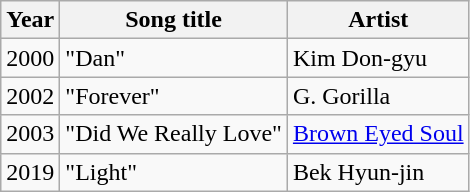<table class="wikitable sortable">
<tr>
<th>Year</th>
<th>Song title</th>
<th>Artist</th>
</tr>
<tr>
<td>2000</td>
<td>"Dan" </td>
<td>Kim Don-gyu</td>
</tr>
<tr>
<td>2002</td>
<td>"Forever" </td>
<td>G. Gorilla</td>
</tr>
<tr>
<td>2003</td>
<td>"Did We Really Love" </td>
<td><a href='#'>Brown Eyed Soul</a></td>
</tr>
<tr>
<td>2019</td>
<td>"Light" </td>
<td>Bek Hyun-jin</td>
</tr>
</table>
